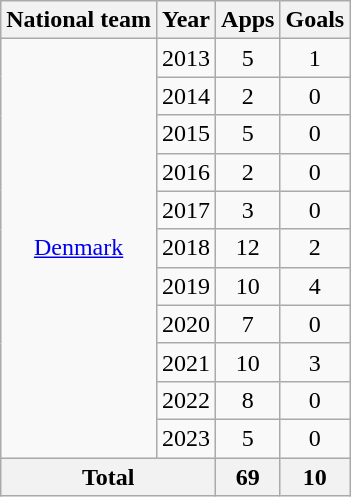<table class=wikitable style=text-align:center>
<tr>
<th>National team</th>
<th>Year</th>
<th>Apps</th>
<th>Goals</th>
</tr>
<tr>
<td rowspan=11><a href='#'>Denmark</a></td>
<td>2013</td>
<td>5</td>
<td>1</td>
</tr>
<tr>
<td>2014</td>
<td>2</td>
<td>0</td>
</tr>
<tr>
<td>2015</td>
<td>5</td>
<td>0</td>
</tr>
<tr>
<td>2016</td>
<td>2</td>
<td>0</td>
</tr>
<tr>
<td>2017</td>
<td>3</td>
<td>0</td>
</tr>
<tr>
<td>2018</td>
<td>12</td>
<td>2</td>
</tr>
<tr>
<td>2019</td>
<td>10</td>
<td>4</td>
</tr>
<tr>
<td>2020</td>
<td>7</td>
<td>0</td>
</tr>
<tr>
<td>2021</td>
<td>10</td>
<td>3</td>
</tr>
<tr>
<td>2022</td>
<td>8</td>
<td>0</td>
</tr>
<tr>
<td>2023</td>
<td>5</td>
<td>0</td>
</tr>
<tr>
<th colspan=2>Total</th>
<th>69</th>
<th>10</th>
</tr>
</table>
